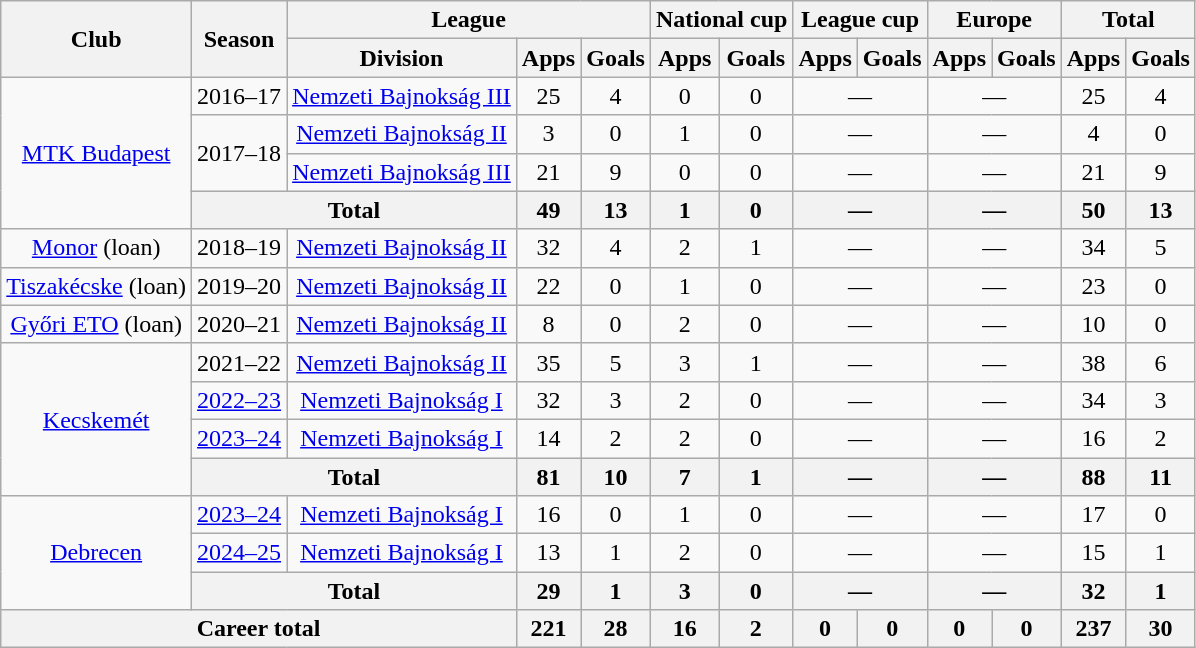<table class="wikitable" style="text-align: center">
<tr>
<th rowspan="2">Club</th>
<th rowspan="2">Season</th>
<th colspan="3">League</th>
<th colspan="2">National cup</th>
<th colspan="2">League cup</th>
<th colspan="2">Europe</th>
<th colspan="2">Total</th>
</tr>
<tr>
<th>Division</th>
<th>Apps</th>
<th>Goals</th>
<th>Apps</th>
<th>Goals</th>
<th>Apps</th>
<th>Goals</th>
<th>Apps</th>
<th>Goals</th>
<th>Apps</th>
<th>Goals</th>
</tr>
<tr>
<td rowspan="4"><a href='#'>MTK Budapest</a></td>
<td>2016–17</td>
<td rowspan="1"><a href='#'>Nemzeti Bajnokság III</a></td>
<td>25</td>
<td>4</td>
<td>0</td>
<td>0</td>
<td colspan="2">—</td>
<td colspan="2">—</td>
<td>25</td>
<td>4</td>
</tr>
<tr>
<td rowspan="2">2017–18</td>
<td><a href='#'>Nemzeti Bajnokság II</a></td>
<td>3</td>
<td>0</td>
<td>1</td>
<td>0</td>
<td colspan="2">—</td>
<td colspan="2">—</td>
<td>4</td>
<td>0</td>
</tr>
<tr>
<td><a href='#'>Nemzeti Bajnokság III</a></td>
<td>21</td>
<td>9</td>
<td>0</td>
<td>0</td>
<td colspan="2">—</td>
<td colspan="2">—</td>
<td>21</td>
<td>9</td>
</tr>
<tr>
<th colspan="2">Total</th>
<th>49</th>
<th>13</th>
<th>1</th>
<th>0</th>
<th colspan="2">—</th>
<th colspan="2">—</th>
<th>50</th>
<th>13</th>
</tr>
<tr>
<td rowspan="1"><a href='#'>Monor</a> (loan)</td>
<td>2018–19</td>
<td><a href='#'>Nemzeti Bajnokság II</a></td>
<td>32</td>
<td>4</td>
<td>2</td>
<td>1</td>
<td colspan="2">—</td>
<td colspan="2">—</td>
<td>34</td>
<td>5</td>
</tr>
<tr>
<td rowspan="1"><a href='#'>Tiszakécske</a> (loan)</td>
<td>2019–20</td>
<td><a href='#'>Nemzeti Bajnokság II</a></td>
<td>22</td>
<td>0</td>
<td>1</td>
<td>0</td>
<td colspan="2">—</td>
<td colspan="2">—</td>
<td>23</td>
<td>0</td>
</tr>
<tr>
<td rowspan="1"><a href='#'>Győri ETO</a> (loan)</td>
<td>2020–21</td>
<td><a href='#'>Nemzeti Bajnokság II</a></td>
<td>8</td>
<td>0</td>
<td>2</td>
<td>0</td>
<td colspan="2">—</td>
<td colspan="2">—</td>
<td>10</td>
<td>0</td>
</tr>
<tr>
<td rowspan="4"><a href='#'>Kecskemét</a></td>
<td>2021–22</td>
<td><a href='#'>Nemzeti Bajnokság II</a></td>
<td>35</td>
<td>5</td>
<td>3</td>
<td>1</td>
<td colspan="2">—</td>
<td colspan="2">—</td>
<td>38</td>
<td>6</td>
</tr>
<tr>
<td><a href='#'>2022–23</a></td>
<td><a href='#'>Nemzeti Bajnokság I</a></td>
<td>32</td>
<td>3</td>
<td>2</td>
<td>0</td>
<td colspan="2">—</td>
<td colspan="2">—</td>
<td>34</td>
<td>3</td>
</tr>
<tr>
<td><a href='#'>2023–24</a></td>
<td><a href='#'>Nemzeti Bajnokság I</a></td>
<td>14</td>
<td>2</td>
<td>2</td>
<td>0</td>
<td colspan="2">—</td>
<td colspan="2">—</td>
<td>16</td>
<td>2</td>
</tr>
<tr>
<th colspan="2">Total</th>
<th>81</th>
<th>10</th>
<th>7</th>
<th>1</th>
<th colspan="2">—</th>
<th colspan="2">—</th>
<th>88</th>
<th>11</th>
</tr>
<tr>
<td rowspan="3"><a href='#'>Debrecen</a></td>
<td><a href='#'>2023–24</a></td>
<td><a href='#'>Nemzeti Bajnokság I</a></td>
<td>16</td>
<td>0</td>
<td>1</td>
<td>0</td>
<td colspan="2">—</td>
<td colspan="2">—</td>
<td>17</td>
<td>0</td>
</tr>
<tr>
<td><a href='#'>2024–25</a></td>
<td><a href='#'>Nemzeti Bajnokság I</a></td>
<td>13</td>
<td>1</td>
<td>2</td>
<td>0</td>
<td colspan="2">—</td>
<td colspan="2">—</td>
<td>15</td>
<td>1</td>
</tr>
<tr>
<th colspan="2">Total</th>
<th>29</th>
<th>1</th>
<th>3</th>
<th>0</th>
<th colspan="2">—</th>
<th colspan="2">—</th>
<th>32</th>
<th>1</th>
</tr>
<tr>
<th colspan="3">Career total</th>
<th>221</th>
<th>28</th>
<th>16</th>
<th>2</th>
<th>0</th>
<th>0</th>
<th>0</th>
<th>0</th>
<th>237</th>
<th>30</th>
</tr>
</table>
